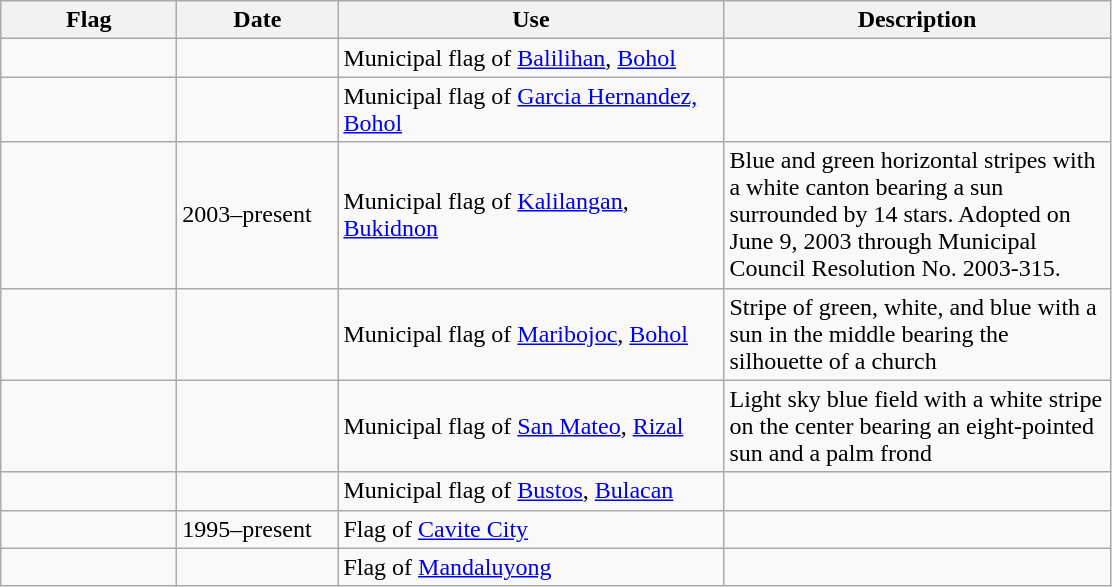<table class="wikitable">
<tr>
<th style="width:110px;">Flag</th>
<th style="width:100px;">Date</th>
<th style="width:250px;">Use</th>
<th style="width:250px;">Description</th>
</tr>
<tr>
<td></td>
<td></td>
<td>Municipal flag of <a href='#'>Balilihan</a>, <a href='#'>Bohol</a></td>
<td></td>
</tr>
<tr>
<td></td>
<td></td>
<td>Municipal flag of <a href='#'>Garcia Hernandez, Bohol</a></td>
<td></td>
</tr>
<tr>
<td></td>
<td>2003–present</td>
<td>Municipal flag of <a href='#'>Kalilangan</a>, <a href='#'>Bukidnon</a></td>
<td>Blue and green horizontal stripes with a white canton bearing a sun surrounded by 14 stars. Adopted on June 9, 2003 through Municipal Council Resolution No. 2003-315.</td>
</tr>
<tr>
<td></td>
<td></td>
<td>Municipal flag of <a href='#'>Maribojoc</a>, <a href='#'>Bohol</a></td>
<td>Stripe of green, white, and blue with a sun in the middle bearing the silhouette of a church</td>
</tr>
<tr>
<td></td>
<td></td>
<td>Municipal flag of <a href='#'>San Mateo</a>, <a href='#'>Rizal</a></td>
<td>Light sky blue field with a white stripe on the center bearing an eight-pointed sun and a palm frond</td>
</tr>
<tr>
<td></td>
<td></td>
<td>Municipal flag of <a href='#'>Bustos</a>, <a href='#'>Bulacan</a></td>
<td></td>
</tr>
<tr>
<td></td>
<td>1995–present</td>
<td>Flag of <a href='#'>Cavite City</a></td>
<td></td>
</tr>
<tr>
<td></td>
<td></td>
<td>Flag of <a href='#'>Mandaluyong</a></td>
<td></td>
</tr>
</table>
